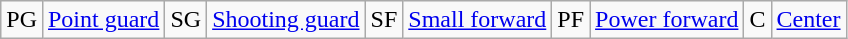<table class=wikitable>
<tr>
<td>PG</td>
<td><a href='#'>Point guard</a></td>
<td>SG</td>
<td><a href='#'>Shooting guard</a></td>
<td>SF</td>
<td><a href='#'>Small forward</a></td>
<td>PF</td>
<td><a href='#'>Power forward</a></td>
<td>C</td>
<td><a href='#'>Center</a></td>
</tr>
</table>
